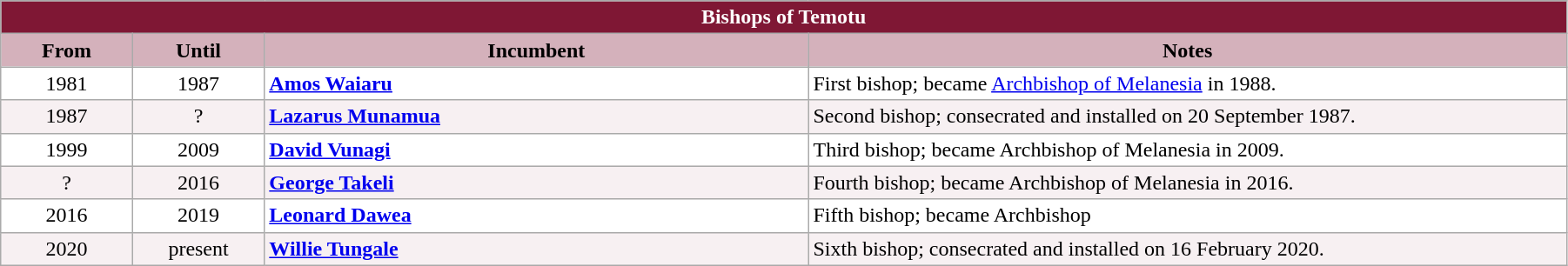<table class="wikitable" style="width: 95%;">
<tr>
<th colspan="4" style="background-color: #7F1734; color: white;">Bishops of Temotu</th>
</tr>
<tr>
<th style="background-color: #D4B1BB; width: 8%;">From</th>
<th style="background-color: #D4B1BB; width: 8%;">Until</th>
<th style="background-color: #D4B1BB; width: 33%;">Incumbent</th>
<th style="background-color: #D4B1BB; width: 46%;">Notes</th>
</tr>
<tr valign="top" style="background-color: white;">
<td style="text-align: center;">1981</td>
<td style="text-align: center;">1987</td>
<td><strong><a href='#'>Amos Waiaru</a></strong></td>
<td>First bishop; became <a href='#'>Archbishop of Melanesia</a> in 1988.</td>
</tr>
<tr valign="top" style="background-color: #F7F0F2;">
<td style="text-align: center;">1987</td>
<td style="text-align: center;">?</td>
<td><strong><a href='#'>Lazarus Munamua</a></strong></td>
<td>Second bishop; consecrated and installed on 20 September 1987.</td>
</tr>
<tr valign="top" style="background-color: white;">
<td style="text-align: center;">1999</td>
<td style="text-align: center;">2009</td>
<td><strong><a href='#'>David Vunagi</a></strong></td>
<td>Third bishop; became Archbishop of Melanesia in 2009.</td>
</tr>
<tr valign="top" style="background-color: #F7F0F2;">
<td style="text-align: center;">?</td>
<td style="text-align: center;">2016</td>
<td><strong><a href='#'>George Takeli</a></strong></td>
<td>Fourth bishop; became Archbishop of Melanesia in 2016.</td>
</tr>
<tr valign="top" style="background-color: white;">
<td style="text-align: center;">2016</td>
<td style="text-align: center;">2019</td>
<td><strong><a href='#'>Leonard Dawea</a></strong></td>
<td>Fifth bishop; became Archbishop</td>
</tr>
<tr valign="top" style="background-color: #F7F0F2;">
<td style="text-align: center;">2020</td>
<td style="text-align: center;">present</td>
<td><strong><a href='#'>Willie Tungale</a></strong></td>
<td>Sixth bishop; consecrated and installed on 16 February 2020.</td>
</tr>
</table>
